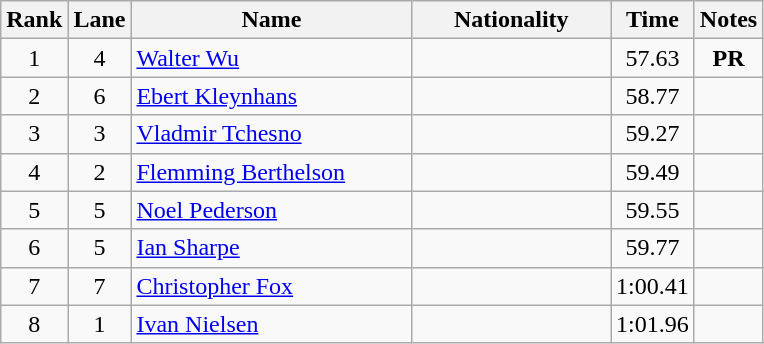<table class="wikitable sortable" style="text-align:center">
<tr>
<th>Rank</th>
<th>Lane</th>
<th style="width:180px">Name</th>
<th style="width:125px">Nationality</th>
<th>Time</th>
<th>Notes</th>
</tr>
<tr>
<td>1</td>
<td>4</td>
<td style="text-align:left;"><a href='#'>Walter Wu</a></td>
<td style="text-align:left;"></td>
<td>57.63</td>
<td><strong>PR</strong></td>
</tr>
<tr>
<td>2</td>
<td>6</td>
<td style="text-align:left;"><a href='#'>Ebert Kleynhans</a></td>
<td style="text-align:left;"></td>
<td>58.77</td>
<td></td>
</tr>
<tr>
<td>3</td>
<td>3</td>
<td style="text-align:left;"><a href='#'>Vladmir Tchesno</a></td>
<td style="text-align:left;"></td>
<td>59.27</td>
<td></td>
</tr>
<tr>
<td>4</td>
<td>2</td>
<td style="text-align:left;"><a href='#'>Flemming Berthelson</a></td>
<td style="text-align:left;"></td>
<td>59.49</td>
<td></td>
</tr>
<tr>
<td>5</td>
<td>5</td>
<td style="text-align:left;"><a href='#'>Noel Pederson</a></td>
<td style="text-align:left;"></td>
<td>59.55</td>
<td></td>
</tr>
<tr>
<td>6</td>
<td>5</td>
<td style="text-align:left;"><a href='#'>Ian Sharpe</a></td>
<td style="text-align:left;"></td>
<td>59.77</td>
<td></td>
</tr>
<tr>
<td>7</td>
<td>7</td>
<td style="text-align:left;"><a href='#'>Christopher Fox</a></td>
<td style="text-align:left;"></td>
<td>1:00.41</td>
<td></td>
</tr>
<tr>
<td>8</td>
<td>1</td>
<td style="text-align:left;"><a href='#'>Ivan Nielsen</a></td>
<td style="text-align:left;"></td>
<td>1:01.96</td>
<td></td>
</tr>
</table>
